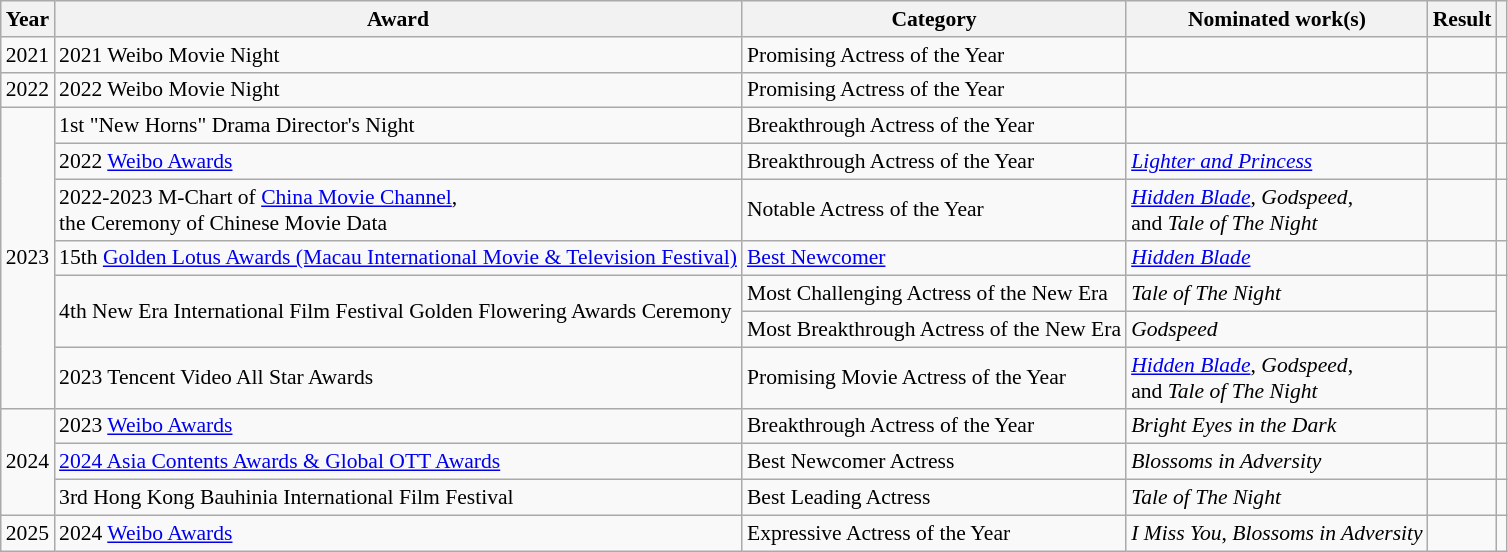<table class="wikitable" style="font-size:90%">
<tr>
<th>Year</th>
<th>Award</th>
<th>Category</th>
<th>Nominated work(s)</th>
<th>Result</th>
<th></th>
</tr>
<tr>
<td>2021</td>
<td>2021 Weibo Movie Night</td>
<td>Promising Actress of the Year</td>
<td></td>
<td></td>
<td></td>
</tr>
<tr>
<td>2022</td>
<td>2022 Weibo Movie Night</td>
<td>Promising Actress of the Year</td>
<td></td>
<td></td>
<td></td>
</tr>
<tr>
<td rowspan="7">2023</td>
<td>1st "New Horns" Drama Director's Night</td>
<td>Breakthrough Actress of the Year</td>
<td></td>
<td></td>
<td></td>
</tr>
<tr>
<td>2022 <a href='#'>Weibo Awards</a></td>
<td>Breakthrough Actress of the Year</td>
<td><em><a href='#'>Lighter and Princess</a></em></td>
<td></td>
<td></td>
</tr>
<tr>
<td>2022-2023 M-Chart of <a href='#'>China Movie Channel</a>, <br>the Ceremony of Chinese Movie Data</td>
<td>Notable Actress of the Year</td>
<td><em><a href='#'>Hidden Blade</a></em>, <em>Godspeed</em>, <br>and <em>Tale of The Night</em></td>
<td></td>
<td></td>
</tr>
<tr>
<td>15th <a href='#'>Golden Lotus Awards (Macau International Movie & Television Festival)</a></td>
<td><a href='#'>Best Newcomer</a></td>
<td><em><a href='#'>Hidden Blade</a></em></td>
<td></td>
<td></td>
</tr>
<tr>
<td rowspan="2">4th New Era International Film Festival Golden Flowering Awards Ceremony</td>
<td>Most Challenging Actress of the New Era</td>
<td><em>Tale of The Night</em></td>
<td></td>
<td rowspan="2"></td>
</tr>
<tr>
<td>Most Breakthrough Actress of the New Era</td>
<td><em>Godspeed</em></td>
<td></td>
</tr>
<tr>
<td>2023 Tencent Video All Star Awards</td>
<td>Promising Movie Actress of the Year</td>
<td><em><a href='#'>Hidden Blade</a></em>, <em>Godspeed</em>, <br>and <em>Tale of The Night</em></td>
<td></td>
<td></td>
</tr>
<tr>
<td rowspan="3">2024</td>
<td>2023 <a href='#'>Weibo Awards</a></td>
<td>Breakthrough Actress of the Year</td>
<td><em>Bright Eyes in the Dark</em></td>
<td></td>
<td></td>
</tr>
<tr>
<td><a href='#'>2024 Asia Contents Awards & Global OTT Awards</a></td>
<td>Best Newcomer Actress</td>
<td><em>Blossoms in Adversity</em></td>
<td></td>
<td></td>
</tr>
<tr>
<td>3rd Hong Kong Bauhinia International Film Festival</td>
<td>Best Leading Actress</td>
<td><em>Tale of The Night</em></td>
<td></td>
<td></td>
</tr>
<tr>
<td>2025</td>
<td>2024 <a href='#'>Weibo Awards</a></td>
<td>Expressive Actress of the Year</td>
<td><em>I Miss You</em>, <em>Blossoms in Adversity</em></td>
<td></td>
<td></td>
</tr>
</table>
